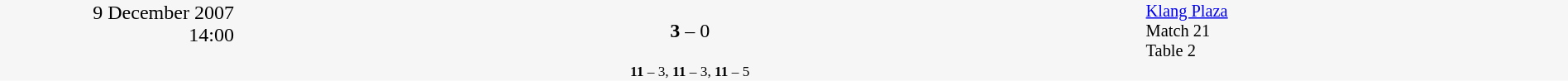<table style="width:100%; background:#f6f6f6;" cellspacing="0">
<tr>
<td rowspan="2" width="15%" style="text-align:right; vertical-align:top;">9 December 2007<br>14:00<br></td>
<td width="25%" style="text-align:right"><strong></strong></td>
<td width="8%" style="text-align:center"><strong>3</strong> – 0</td>
<td width="25%"></td>
<td width="27%" style="font-size:85%; vertical-align:top;"><a href='#'>Klang Plaza</a><br>Match 21<br>Table 2</td>
</tr>
<tr width="58%" style="font-size:85%;vertical-align:top;"|>
<td colspan="3" style="font-size:85%; text-align:center; vertical-align:top;"><strong>11</strong> – 3, <strong>11</strong> – 3, <strong>11</strong> – 5</td>
</tr>
</table>
